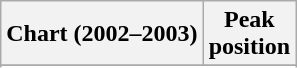<table class="wikitable sortable plainrowheaders">
<tr>
<th scope="col">Chart (2002–2003)</th>
<th scope="col">Peak<br>position</th>
</tr>
<tr>
</tr>
<tr>
</tr>
</table>
